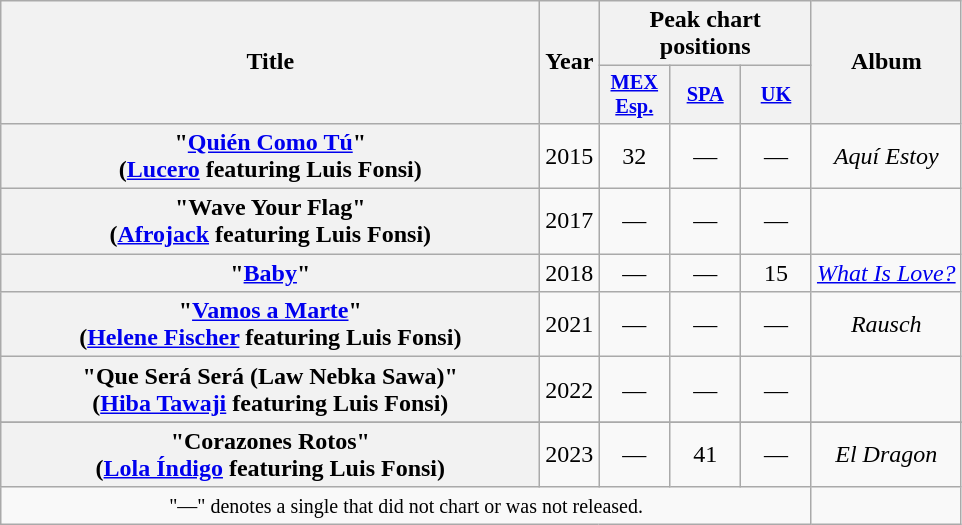<table class="wikitable plainrowheaders" style="text-align:center;">
<tr>
<th scope="col" rowspan="2" style="width:22em;">Title</th>
<th scope="col" rowspan="2" style="width:1em;">Year</th>
<th scope="col" colspan="3">Peak chart positions</th>
<th scope="col" rowspan="2">Album</th>
</tr>
<tr>
<th scope="col" style="width:3em;font-size:85%;"><a href='#'>MEX<br>Esp.</a><br></th>
<th scope="col" style="width:3em;font-size:85%;"><a href='#'>SPA</a><br></th>
<th scope="col" style="width:3em;font-size:85%;"><a href='#'>UK</a><br></th>
</tr>
<tr>
<th scope="row">"<a href='#'>Quién Como Tú</a>"<br><span>(<a href='#'>Lucero</a> featuring Luis Fonsi)</span></th>
<td>2015</td>
<td>32</td>
<td>—</td>
<td>—</td>
<td><em>Aquí Estoy</em></td>
</tr>
<tr>
<th scope="row">"Wave Your Flag"<br><span>(<a href='#'>Afrojack</a> featuring Luis Fonsi)</span></th>
<td>2017</td>
<td>—</td>
<td>—</td>
<td>—</td>
<td></td>
</tr>
<tr>
<th scope="row">"<a href='#'>Baby</a>"<br></th>
<td>2018</td>
<td>—</td>
<td>—</td>
<td>15</td>
<td><em><a href='#'>What Is Love?</a></em></td>
</tr>
<tr>
<th scope="row">"<a href='#'>Vamos a Marte</a>"<br><span>(<a href='#'>Helene Fischer</a> featuring Luis Fonsi)</span></th>
<td>2021</td>
<td>—</td>
<td>—</td>
<td>—</td>
<td><em>Rausch</em></td>
</tr>
<tr>
<th scope="row">"Que Será Será (Law Nebka Sawa)"<br><span>(<a href='#'>Hiba Tawaji</a> featuring Luis Fonsi)</span></th>
<td>2022</td>
<td>—</td>
<td>—</td>
<td>—</td>
<td></td>
</tr>
<tr>
</tr>
<tr>
<th scope="row">"Corazones Rotos"<br><span>(<a href='#'>Lola Índigo</a> featuring Luis Fonsi)</span></th>
<td>2023</td>
<td>—</td>
<td>41</td>
<td>—</td>
<td><em>El Dragon</em></td>
</tr>
<tr>
<td colspan="5"><small>"—" denotes a single that did not chart or was not released.</small></td>
</tr>
</table>
